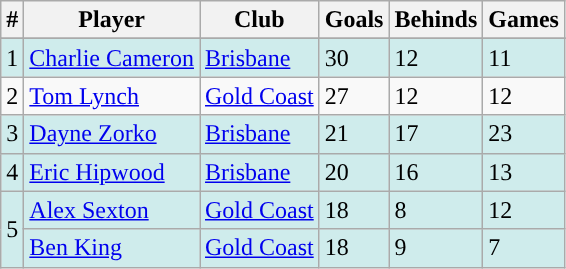<table class="wikitable">
<tr>
<th>#</th>
<th>Player</th>
<th>Club</th>
<th>Goals</th>
<th>Behinds</th>
<th>Games</th>
</tr>
<tr>
</tr>
<tr style="text-align:left; background:#cfecec;">
<td>1</td>
<td> <a href='#'>Charlie Cameron</a></td>
<td><a href='#'>Brisbane</a></td>
<td>30</td>
<td>12</td>
<td>11</td>
</tr>
<tr>
<td>2</td>
<td> <a href='#'>Tom Lynch</a></td>
<td><a href='#'>Gold Coast</a></td>
<td>27</td>
<td>12</td>
<td>12</td>
</tr>
<tr style="text-align:left; background:#cfecec;">
<td>3</td>
<td> <a href='#'>Dayne Zorko</a></td>
<td><a href='#'>Brisbane</a></td>
<td>21</td>
<td>17</td>
<td>23</td>
</tr>
<tr style="text-align:left; background:#cfecec;">
<td>4</td>
<td> <a href='#'>Eric Hipwood</a></td>
<td><a href='#'>Brisbane</a></td>
<td>20</td>
<td>16</td>
<td>13</td>
</tr>
<tr style="text-align:left; background:#cfecec;">
<td rowspan="2">5</td>
<td> <a href='#'>Alex Sexton</a></td>
<td><a href='#'>Gold Coast</a></td>
<td>18</td>
<td>8</td>
<td>12</td>
</tr>
<tr style="text-align:left; background:#cfecec;">
<td> <a href='#'>Ben King</a></td>
<td><a href='#'>Gold Coast</a></td>
<td>18</td>
<td>9</td>
<td>7</td>
</tr>
</table>
